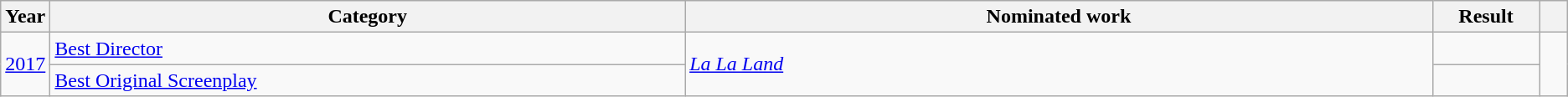<table class=wikitable>
<tr>
<th scope="col" style="width:1em;">Year</th>
<th scope="col" style="width:33em;">Category</th>
<th scope="col" style="width:39em;">Nominated work</th>
<th scope="col" style="width:5em;">Result</th>
<th scope="col" style="width:1em;"></th>
</tr>
<tr>
<td rowspan="2"><a href='#'>2017</a></td>
<td><a href='#'>Best Director</a></td>
<td rowspan="2"><em><a href='#'>La La Land</a></em></td>
<td></td>
<td rowspan="2"></td>
</tr>
<tr>
<td><a href='#'>Best Original Screenplay</a></td>
<td></td>
</tr>
</table>
